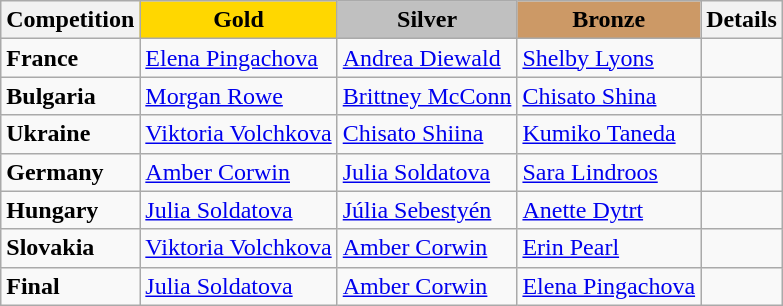<table class="wikitable">
<tr>
<th>Competition</th>
<td align=center bgcolor=gold><strong>Gold</strong></td>
<td align=center bgcolor=silver><strong>Silver</strong></td>
<td align=center bgcolor=cc9966><strong>Bronze</strong></td>
<th>Details</th>
</tr>
<tr>
<td><strong>France</strong></td>
<td> <a href='#'>Elena Pingachova</a></td>
<td> <a href='#'>Andrea Diewald</a></td>
<td> <a href='#'>Shelby Lyons</a></td>
<td></td>
</tr>
<tr>
<td><strong>Bulgaria</strong></td>
<td> <a href='#'>Morgan Rowe</a></td>
<td> <a href='#'>Brittney McConn</a></td>
<td> <a href='#'>Chisato Shina</a></td>
<td></td>
</tr>
<tr>
<td><strong>Ukraine</strong></td>
<td> <a href='#'>Viktoria Volchkova</a></td>
<td> <a href='#'>Chisato Shiina</a></td>
<td> <a href='#'>Kumiko Taneda</a></td>
<td></td>
</tr>
<tr>
<td><strong>Germany</strong></td>
<td> <a href='#'>Amber Corwin</a></td>
<td> <a href='#'>Julia Soldatova</a></td>
<td> <a href='#'>Sara Lindroos</a></td>
<td></td>
</tr>
<tr>
<td><strong>Hungary</strong></td>
<td> <a href='#'>Julia Soldatova</a></td>
<td> <a href='#'>Júlia Sebestyén</a></td>
<td> <a href='#'>Anette Dytrt</a></td>
<td></td>
</tr>
<tr>
<td><strong>Slovakia</strong></td>
<td> <a href='#'>Viktoria Volchkova</a></td>
<td> <a href='#'>Amber Corwin</a></td>
<td> <a href='#'>Erin Pearl</a></td>
<td></td>
</tr>
<tr>
<td><strong>Final</strong></td>
<td> <a href='#'>Julia Soldatova</a></td>
<td> <a href='#'>Amber Corwin</a></td>
<td> <a href='#'>Elena Pingachova</a></td>
<td></td>
</tr>
</table>
